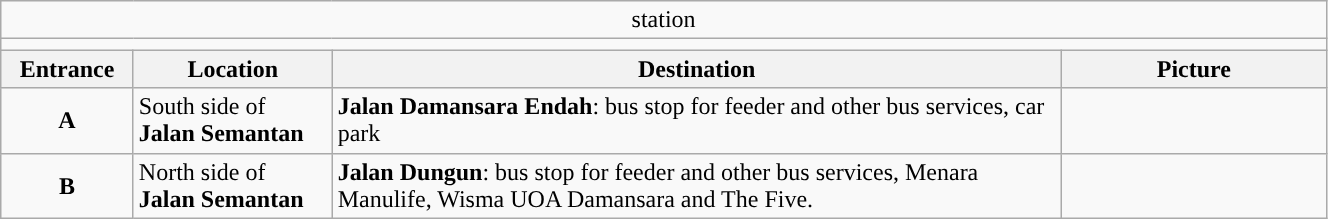<table class="wikitable" style="width:70%">
<tr>
<td colspan="4" align="center"> station</td>
</tr>
<tr>
<td colspan="4"></td>
</tr>
<tr>
<th style="width:10%">Entrance</th>
<th style="width:15%">Location</th>
<th style="width:55%">Destination</th>
<th style="width:20%">Picture</th>
</tr>
<tr>
<td align="center"><strong><span>A</span></strong></td>
<td>South side of <strong>Jalan Semantan</strong></td>
<td><strong>Jalan Damansara Endah</strong>: bus stop for feeder and other bus services, car park</td>
<td></td>
</tr>
<tr>
<td align="center"><strong><span>B</span></strong></td>
<td>North side of <strong>Jalan Semantan</strong></td>
<td><strong>Jalan Dungun</strong>: bus stop for feeder and other bus services, Menara Manulife, Wisma UOA Damansara and The Five.</td>
<td></td>
</tr>
</table>
